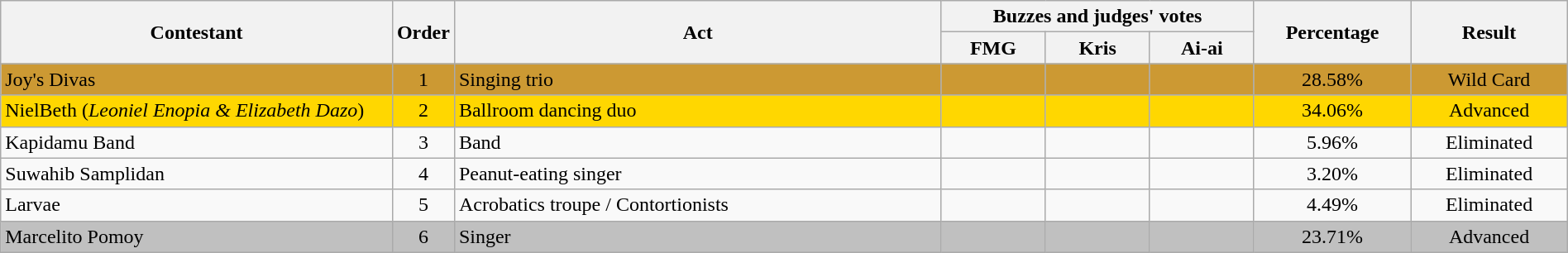<table class="wikitable" style="text-align:center; width:100%;">
<tr>
<th rowspan="2" style="width:25%;">Contestant</th>
<th rowspan="2" style="width:03%;">Order</th>
<th rowspan="2">Act</th>
<th colspan="3" style="width:20%;">Buzzes and judges' votes</th>
<th rowspan="2" style="width:10%;">Percentage</th>
<th rowspan="2" style="width:10%;">Result</th>
</tr>
<tr>
<th style="width:06.66%;">FMG</th>
<th style="width:06.66%;">Kris</th>
<th style="width:06.66%;">Ai-ai</th>
</tr>
<tr bgcolor="#CC9933">
<td scope="row" style="text-align:left;">Joy's Divas</td>
<td>1</td>
<td scope="row" style="text-align:left;">Singing trio</td>
<td></td>
<td></td>
<td></td>
<td>28.58%</td>
<td>Wild Card</td>
</tr>
<tr bgcolor="gold">
<td scope="row" style="text-align:left;">NielBeth (<em>Leoniel Enopia & Elizabeth Dazo</em>)</td>
<td>2</td>
<td scope="row" style="text-align:left;">Ballroom dancing duo</td>
<td></td>
<td></td>
<td></td>
<td>34.06%</td>
<td>Advanced</td>
</tr>
<tr>
<td scope="row" style="text-align:left;">Kapidamu Band</td>
<td>3</td>
<td scope="row" style="text-align:left;">Band</td>
<td></td>
<td></td>
<td></td>
<td>5.96%</td>
<td>Eliminated</td>
</tr>
<tr>
<td scope="row" style="text-align:left;">Suwahib Samplidan</td>
<td>4</td>
<td scope="row" style="text-align:left;">Peanut-eating singer</td>
<td></td>
<td></td>
<td></td>
<td>3.20%</td>
<td>Eliminated</td>
</tr>
<tr>
<td scope="row" style="text-align:left;">Larvae</td>
<td>5</td>
<td scope="row" style="text-align:left;">Acrobatics troupe / Contortionists</td>
<td></td>
<td></td>
<td></td>
<td>4.49%</td>
<td>Eliminated</td>
</tr>
<tr bgcolor="silver">
<td scope="row" style="text-align:left;">Marcelito Pomoy</td>
<td>6</td>
<td scope="row" style="text-align:left;">Singer</td>
<td></td>
<td></td>
<td></td>
<td>23.71%</td>
<td>Advanced</td>
</tr>
</table>
